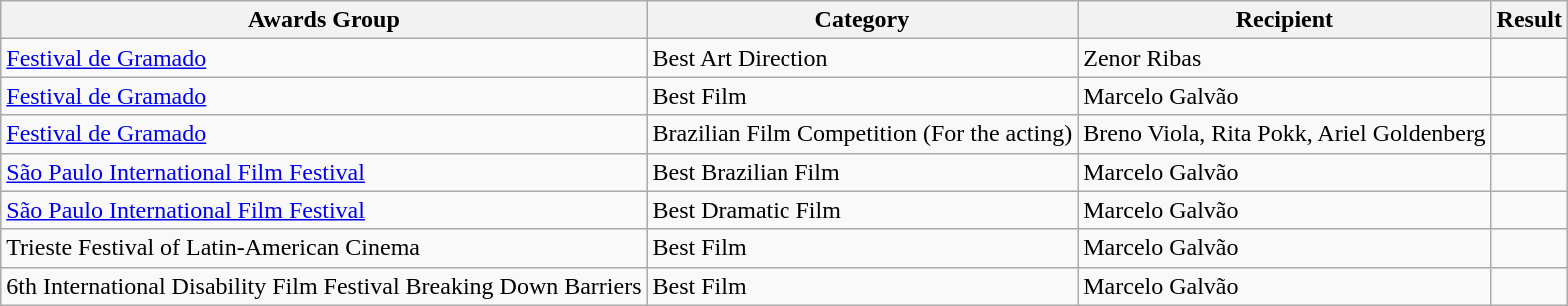<table class="wikitable">
<tr>
<th>Awards Group</th>
<th>Category</th>
<th>Recipient</th>
<th>Result</th>
</tr>
<tr>
<td><a href='#'>Festival de Gramado</a></td>
<td>Best Art Direction</td>
<td>Zenor Ribas</td>
<td></td>
</tr>
<tr>
<td><a href='#'>Festival de Gramado</a></td>
<td>Best Film</td>
<td>Marcelo Galvão</td>
<td></td>
</tr>
<tr>
<td><a href='#'>Festival de Gramado</a></td>
<td>Brazilian Film Competition (For the acting)</td>
<td>Breno Viola, Rita Pokk, Ariel Goldenberg</td>
<td></td>
</tr>
<tr>
<td><a href='#'>São Paulo International Film Festival</a></td>
<td>Best Brazilian Film</td>
<td>Marcelo Galvão</td>
<td></td>
</tr>
<tr>
<td><a href='#'>São Paulo International Film Festival</a></td>
<td>Best Dramatic Film</td>
<td>Marcelo Galvão</td>
<td></td>
</tr>
<tr>
<td>Trieste Festival of Latin-American Cinema</td>
<td>Best Film</td>
<td>Marcelo Galvão</td>
<td></td>
</tr>
<tr>
<td>6th International Disability Film Festival Breaking Down Barriers</td>
<td>Best Film</td>
<td>Marcelo Galvão</td>
<td></td>
</tr>
</table>
